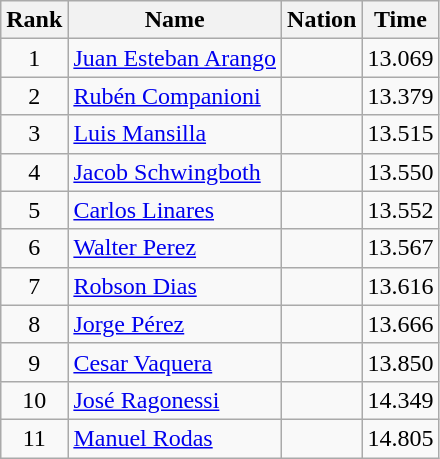<table class="wikitable sortable" style="text-align:center">
<tr>
<th>Rank</th>
<th>Name</th>
<th>Nation</th>
<th>Time</th>
</tr>
<tr>
<td>1</td>
<td align=left><a href='#'>Juan Esteban Arango</a></td>
<td align=left></td>
<td>13.069</td>
</tr>
<tr>
<td>2</td>
<td align=left><a href='#'>Rubén Companioni</a></td>
<td align=left></td>
<td>13.379</td>
</tr>
<tr>
<td>3</td>
<td align=left><a href='#'>Luis Mansilla</a></td>
<td align=left></td>
<td>13.515</td>
</tr>
<tr>
<td>4</td>
<td align=left><a href='#'>Jacob Schwingboth</a></td>
<td align=left></td>
<td>13.550</td>
</tr>
<tr>
<td>5</td>
<td align=left><a href='#'>Carlos Linares</a></td>
<td align=left></td>
<td>13.552</td>
</tr>
<tr>
<td>6</td>
<td align=left><a href='#'>Walter Perez</a></td>
<td align=left></td>
<td>13.567</td>
</tr>
<tr>
<td>7</td>
<td align=left><a href='#'>Robson Dias</a></td>
<td align=left></td>
<td>13.616</td>
</tr>
<tr>
<td>8</td>
<td align=left><a href='#'>Jorge Pérez</a></td>
<td align=left></td>
<td>13.666</td>
</tr>
<tr>
<td>9</td>
<td align=left><a href='#'>Cesar Vaquera</a></td>
<td align=left></td>
<td>13.850</td>
</tr>
<tr>
<td>10</td>
<td align=left><a href='#'>José Ragonessi</a></td>
<td align=left></td>
<td>14.349</td>
</tr>
<tr>
<td>11</td>
<td align=left><a href='#'>Manuel Rodas</a></td>
<td align=left></td>
<td>14.805</td>
</tr>
</table>
